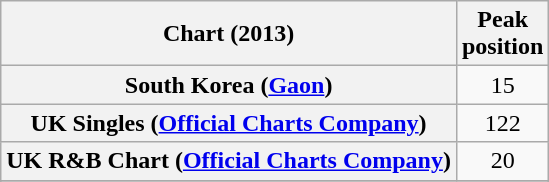<table class="wikitable sortable plainrowheaders">
<tr>
<th>Chart (2013)</th>
<th>Peak<br>position</th>
</tr>
<tr>
<th scope="row">South Korea (<a href='#'>Gaon</a>)</th>
<td style="text-align:center;">15</td>
</tr>
<tr>
<th scope="row">UK Singles (<a href='#'>Official Charts Company</a>)</th>
<td style="text-align:center;">122</td>
</tr>
<tr>
<th scope="row">UK R&B Chart (<a href='#'>Official Charts Company</a>)</th>
<td style="text-align:center;">20</td>
</tr>
<tr>
</tr>
<tr>
</tr>
<tr>
</tr>
</table>
